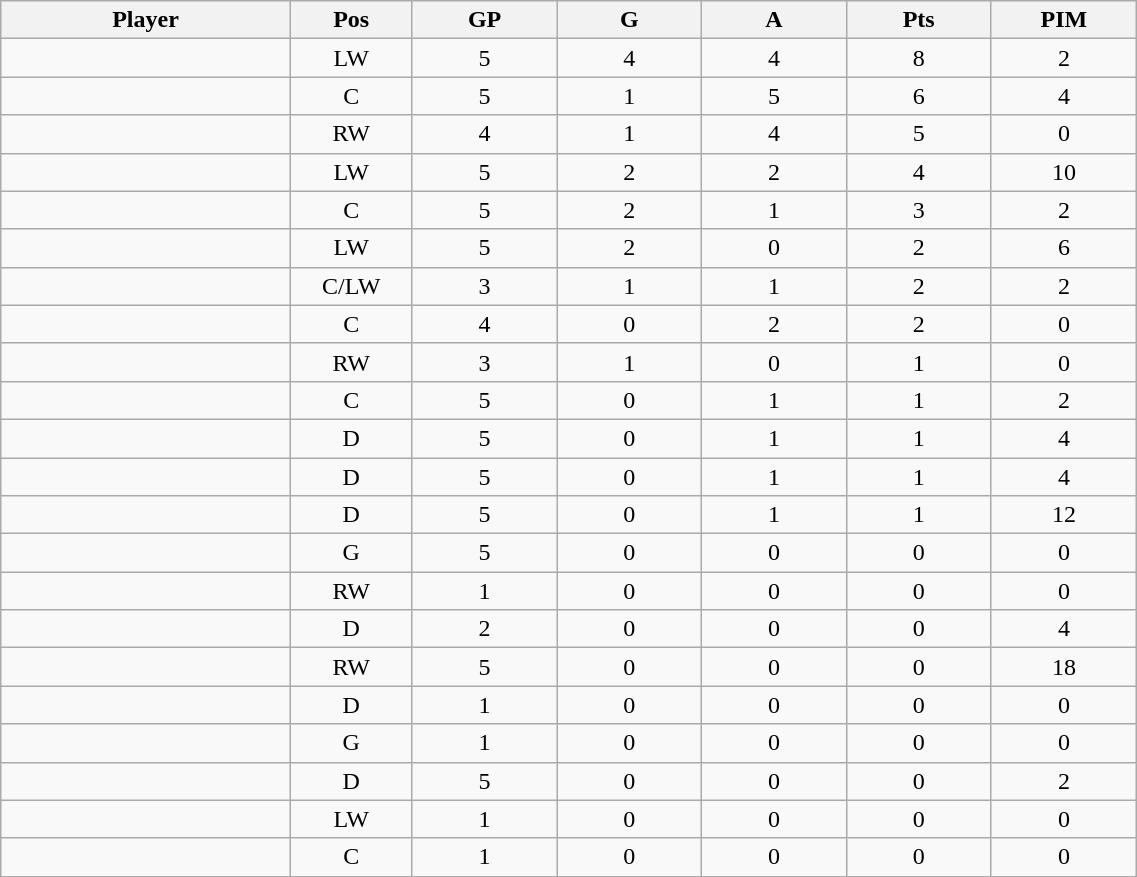<table class="wikitable sortable" width="60%">
<tr ALIGN="center">
<th bgcolor="#DDDDFF" width="10%">Player</th>
<th bgcolor="#DDDDFF" width="3%" title="Position">Pos</th>
<th bgcolor="#DDDDFF" width="5%" title="Games played">GP</th>
<th bgcolor="#DDDDFF" width="5%" title="Goals">G</th>
<th bgcolor="#DDDDFF" width="5%" title="Assists">A</th>
<th bgcolor="#DDDDFF" width="5%" title="Points">Pts</th>
<th bgcolor="#DDDDFF" width="5%" title="Penalties in Minutes">PIM</th>
</tr>
<tr align="center">
<td align="right"></td>
<td>LW</td>
<td>5</td>
<td>4</td>
<td>4</td>
<td>8</td>
<td>2</td>
</tr>
<tr align="center">
<td align="right"></td>
<td>C</td>
<td>5</td>
<td>1</td>
<td>5</td>
<td>6</td>
<td>4</td>
</tr>
<tr align="center">
<td align="right"></td>
<td>RW</td>
<td>4</td>
<td>1</td>
<td>4</td>
<td>5</td>
<td>0</td>
</tr>
<tr align="center">
<td align="right"></td>
<td>LW</td>
<td>5</td>
<td>2</td>
<td>2</td>
<td>4</td>
<td>10</td>
</tr>
<tr align="center">
<td align="right"></td>
<td>C</td>
<td>5</td>
<td>2</td>
<td>1</td>
<td>3</td>
<td>2</td>
</tr>
<tr align="center">
<td align="right"></td>
<td>LW</td>
<td>5</td>
<td>2</td>
<td>0</td>
<td>2</td>
<td>6</td>
</tr>
<tr align="center">
<td align="right"></td>
<td>C/LW</td>
<td>3</td>
<td>1</td>
<td>1</td>
<td>2</td>
<td>2</td>
</tr>
<tr align="center">
<td align="right"></td>
<td>C</td>
<td>4</td>
<td>0</td>
<td>2</td>
<td>2</td>
<td>0</td>
</tr>
<tr align="center">
<td align="right"></td>
<td>RW</td>
<td>3</td>
<td>1</td>
<td>0</td>
<td>1</td>
<td>0</td>
</tr>
<tr align="center">
<td align="right"></td>
<td>C</td>
<td>5</td>
<td>0</td>
<td>1</td>
<td>1</td>
<td>2</td>
</tr>
<tr align="center">
<td align="right"></td>
<td>D</td>
<td>5</td>
<td>0</td>
<td>1</td>
<td>1</td>
<td>4</td>
</tr>
<tr align="center">
<td align="right"></td>
<td>D</td>
<td>5</td>
<td>0</td>
<td>1</td>
<td>1</td>
<td>4</td>
</tr>
<tr align="center">
<td align="right"></td>
<td>D</td>
<td>5</td>
<td>0</td>
<td>1</td>
<td>1</td>
<td>12</td>
</tr>
<tr align="center">
<td align="right"></td>
<td>G</td>
<td>5</td>
<td>0</td>
<td>0</td>
<td>0</td>
<td>0</td>
</tr>
<tr align="center">
<td align="right"></td>
<td>RW</td>
<td>1</td>
<td>0</td>
<td>0</td>
<td>0</td>
<td>0</td>
</tr>
<tr align="center">
<td align="right"></td>
<td>D</td>
<td>2</td>
<td>0</td>
<td>0</td>
<td>0</td>
<td>4</td>
</tr>
<tr align="center">
<td align="right"></td>
<td>RW</td>
<td>5</td>
<td>0</td>
<td>0</td>
<td>0</td>
<td>18</td>
</tr>
<tr align="center">
<td align="right"></td>
<td>D</td>
<td>1</td>
<td>0</td>
<td>0</td>
<td>0</td>
<td>0</td>
</tr>
<tr align="center">
<td align="right"></td>
<td>G</td>
<td>1</td>
<td>0</td>
<td>0</td>
<td>0</td>
<td>0</td>
</tr>
<tr align="center">
<td align="right"></td>
<td>D</td>
<td>5</td>
<td>0</td>
<td>0</td>
<td>0</td>
<td>2</td>
</tr>
<tr align="center">
<td align="right"></td>
<td>LW</td>
<td>1</td>
<td>0</td>
<td>0</td>
<td>0</td>
<td>0</td>
</tr>
<tr align="center">
<td align="right"></td>
<td>C</td>
<td>1</td>
<td>0</td>
<td>0</td>
<td>0</td>
<td>0</td>
</tr>
</table>
